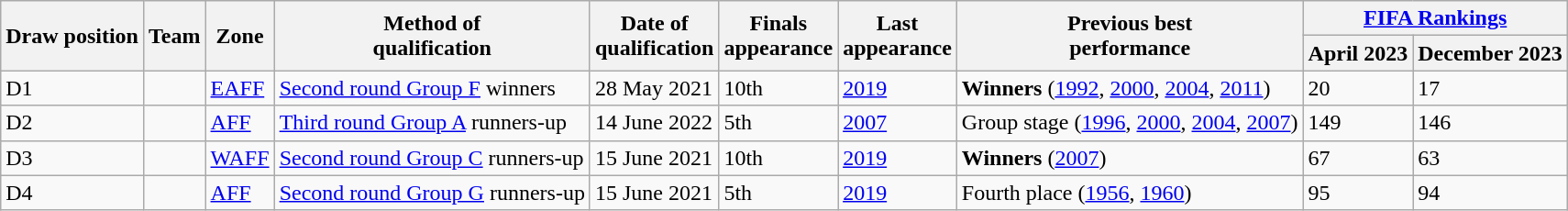<table class="wikitable sortable">
<tr>
<th rowspan=2>Draw position</th>
<th rowspan=2>Team</th>
<th rowspan=2>Zone</th>
<th rowspan=2>Method of<br>qualification</th>
<th rowspan=2>Date of<br>qualification</th>
<th rowspan=2>Finals<br>appearance</th>
<th rowspan=2>Last<br>appearance</th>
<th rowspan=2>Previous best<br>performance</th>
<th colspan=2><a href='#'>FIFA Rankings</a></th>
</tr>
<tr>
<th>April 2023</th>
<th>December 2023</th>
</tr>
<tr>
<td>D1</td>
<td style=white-space:nowrap></td>
<td><a href='#'>EAFF</a></td>
<td data-sort-value="F1"><a href='#'>Second round Group F</a> winners</td>
<td data-sort-value="2">28 May 2021</td>
<td>10th</td>
<td><a href='#'>2019</a></td>
<td data-sort-value="4.1"><strong>Winners</strong> (<a href='#'>1992</a>, <a href='#'>2000</a>, <a href='#'>2004</a>, <a href='#'>2011</a>)</td>
<td>20</td>
<td>17</td>
</tr>
<tr>
<td>D2</td>
<td style=white-space:nowrap></td>
<td><a href='#'>AFF</a></td>
<td data-sort-value="A2"><a href='#'>Third round Group A</a> runners-up</td>
<td data-sort-value="24">14 June 2022</td>
<td>5th</td>
<td><a href='#'>2007</a></td>
<td data-sort-value="3.4">Group stage (<a href='#'>1996</a>, <a href='#'>2000</a>, <a href='#'>2004</a>, <a href='#'>2007</a>)</td>
<td>149</td>
<td>146</td>
</tr>
<tr>
<td>D3</td>
<td style=white-space:nowrap></td>
<td><a href='#'>WAFF</a></td>
<td data-sort-value="C2"><a href='#'>Second round Group C</a> runners-up</td>
<td data-sort-value="10">15 June 2021</td>
<td>10th</td>
<td><a href='#'>2019</a></td>
<td data-sort-value="3.2"><strong>Winners</strong> (<a href='#'>2007</a>)</td>
<td>67</td>
<td>63</td>
</tr>
<tr>
<td>D4</td>
<td style=white-space:nowrap></td>
<td><a href='#'>AFF</a></td>
<td data-sort-value="G2"><a href='#'>Second round Group G</a> runners-up</td>
<td data-sort-value="12">15 June 2021</td>
<td>5th</td>
<td><a href='#'>2019</a></td>
<td data-sort-value="3.3">Fourth place (<a href='#'>1956</a>, <a href='#'>1960</a>)</td>
<td>95</td>
<td>94</td>
</tr>
</table>
